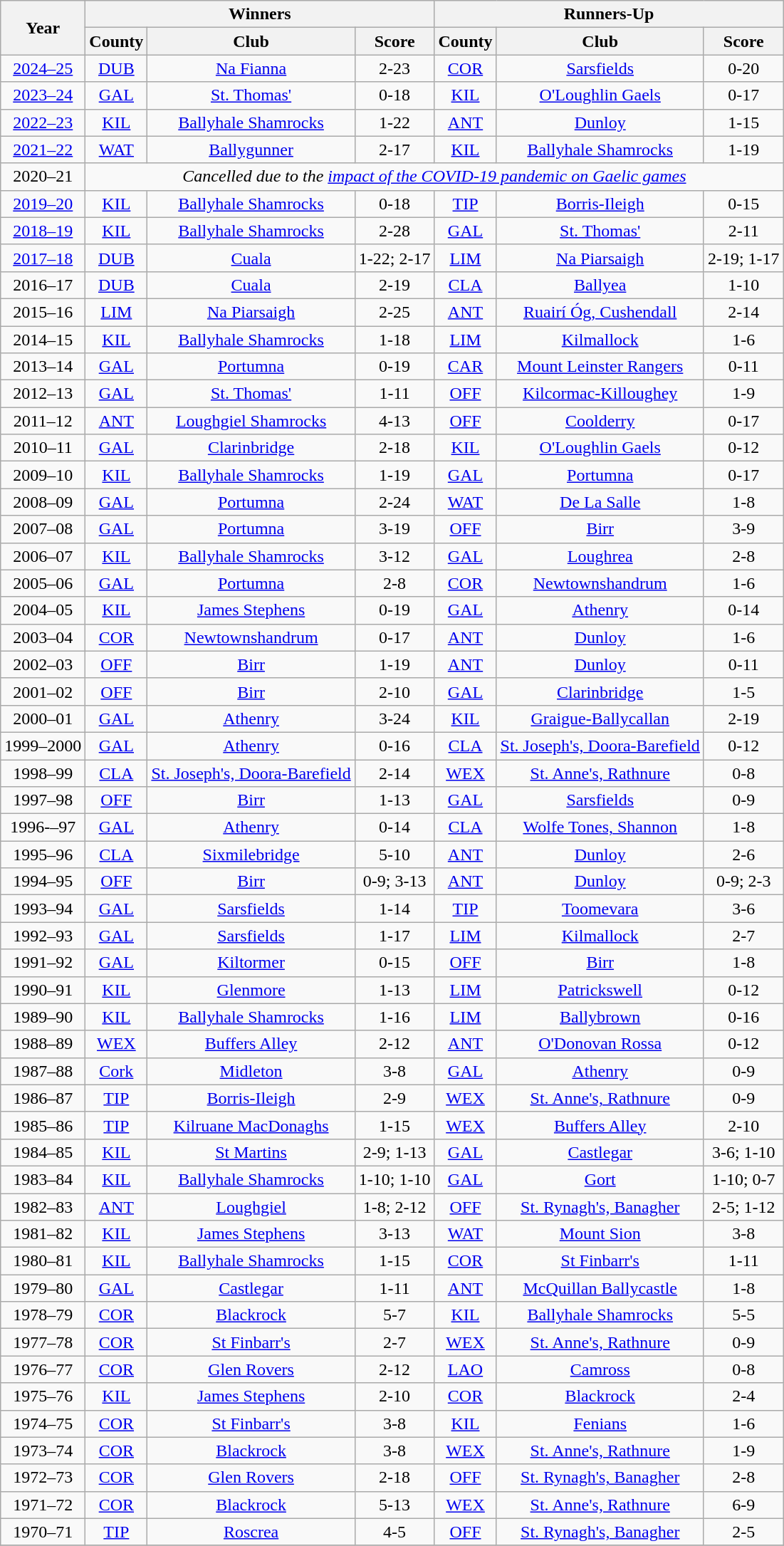<table class="wikitable sortable" style="text-align:center;">
<tr>
<th rowspan="2">Year</th>
<th colspan="3">Winners</th>
<th colspan="3">Runners-Up</th>
</tr>
<tr>
<th>County</th>
<th>Club</th>
<th>Score</th>
<th>County</th>
<th>Club</th>
<th>Score</th>
</tr>
<tr>
<td><a href='#'>2024–25</a></td>
<td> <a href='#'>DUB</a></td>
<td> <a href='#'>Na Fianna</a></td>
<td>2-23</td>
<td> <a href='#'>COR</a></td>
<td> <a href='#'>Sarsfields</a></td>
<td>0-20</td>
</tr>
<tr>
<td><a href='#'>2023–24</a></td>
<td> <a href='#'>GAL</a></td>
<td> <a href='#'>St. Thomas'</a></td>
<td>0-18</td>
<td> <a href='#'>KIL</a></td>
<td> <a href='#'>O'Loughlin Gaels</a></td>
<td>0-17</td>
</tr>
<tr>
<td><a href='#'>2022–23</a></td>
<td> <a href='#'>KIL</a></td>
<td> <a href='#'>Ballyhale Shamrocks</a></td>
<td>1-22</td>
<td> <a href='#'>ANT</a></td>
<td> <a href='#'>Dunloy</a></td>
<td>1-15</td>
</tr>
<tr>
<td><a href='#'>2021–22</a></td>
<td> <a href='#'>WAT</a></td>
<td> <a href='#'>Ballygunner</a></td>
<td>2-17</td>
<td> <a href='#'>KIL</a></td>
<td> <a href='#'>Ballyhale Shamrocks</a></td>
<td>1-19</td>
</tr>
<tr>
<td>2020–21</td>
<td colspan="6"><em>Cancelled due to the <a href='#'>impact of the COVID-19 pandemic on Gaelic games</a></em></td>
</tr>
<tr>
<td><a href='#'>2019–20</a></td>
<td> <a href='#'>KIL</a></td>
<td> <a href='#'>Ballyhale Shamrocks</a></td>
<td>0-18</td>
<td> <a href='#'>TIP</a></td>
<td> <a href='#'>Borris-Ileigh</a></td>
<td>0-15</td>
</tr>
<tr>
<td><a href='#'>2018–19</a></td>
<td> <a href='#'>KIL</a></td>
<td> <a href='#'>Ballyhale Shamrocks</a></td>
<td>2-28</td>
<td> <a href='#'>GAL</a></td>
<td> <a href='#'>St. Thomas'</a></td>
<td>2-11</td>
</tr>
<tr>
<td><a href='#'>2017–18</a></td>
<td> <a href='#'>DUB</a></td>
<td> <a href='#'>Cuala</a></td>
<td>1-22; 2-17</td>
<td> <a href='#'>LIM</a></td>
<td> <a href='#'>Na Piarsaigh</a></td>
<td>2-19; 1-17</td>
</tr>
<tr>
<td>2016–17</td>
<td> <a href='#'>DUB</a></td>
<td> <a href='#'>Cuala</a></td>
<td>2-19</td>
<td> <a href='#'>CLA</a></td>
<td> <a href='#'>Ballyea</a></td>
<td>1-10</td>
</tr>
<tr>
<td>2015–16</td>
<td> <a href='#'>LIM</a></td>
<td> <a href='#'>Na Piarsaigh</a></td>
<td>2-25</td>
<td> <a href='#'>ANT</a></td>
<td> <a href='#'>Ruairí Óg, Cushendall</a></td>
<td>2-14</td>
</tr>
<tr>
<td>2014–15</td>
<td> <a href='#'>KIL</a></td>
<td> <a href='#'>Ballyhale Shamrocks</a></td>
<td>1-18</td>
<td> <a href='#'>LIM</a></td>
<td> <a href='#'>Kilmallock</a></td>
<td>1-6</td>
</tr>
<tr>
<td>2013–14</td>
<td> <a href='#'>GAL</a></td>
<td> <a href='#'>Portumna</a></td>
<td>0-19</td>
<td> <a href='#'>CAR</a></td>
<td> <a href='#'>Mount Leinster Rangers</a></td>
<td>0-11</td>
</tr>
<tr>
<td>2012–13</td>
<td> <a href='#'>GAL</a></td>
<td> <a href='#'>St. Thomas'</a></td>
<td>1-11</td>
<td> <a href='#'>OFF</a></td>
<td> <a href='#'>Kilcormac-Killoughey</a></td>
<td>1-9</td>
</tr>
<tr>
<td>2011–12</td>
<td> <a href='#'>ANT</a></td>
<td> <a href='#'>Loughgiel Shamrocks</a></td>
<td>4-13</td>
<td> <a href='#'>OFF</a></td>
<td> <a href='#'>Coolderry</a></td>
<td>0-17</td>
</tr>
<tr>
<td>2010–11</td>
<td> <a href='#'>GAL</a></td>
<td> <a href='#'>Clarinbridge</a></td>
<td>2-18</td>
<td> <a href='#'>KIL</a></td>
<td> <a href='#'>O'Loughlin Gaels</a></td>
<td>0-12</td>
</tr>
<tr>
<td>2009–10</td>
<td> <a href='#'>KIL</a></td>
<td> <a href='#'>Ballyhale Shamrocks</a></td>
<td>1-19</td>
<td> <a href='#'>GAL</a></td>
<td> <a href='#'>Portumna</a></td>
<td>0-17</td>
</tr>
<tr>
<td>2008–09</td>
<td> <a href='#'>GAL</a></td>
<td> <a href='#'>Portumna</a></td>
<td>2-24</td>
<td> <a href='#'>WAT</a></td>
<td> <a href='#'>De La Salle</a></td>
<td>1-8</td>
</tr>
<tr>
<td>2007–08</td>
<td> <a href='#'>GAL</a></td>
<td> <a href='#'>Portumna</a></td>
<td>3-19</td>
<td> <a href='#'>OFF</a></td>
<td><a href='#'>Birr</a></td>
<td>3-9</td>
</tr>
<tr>
<td>2006–07</td>
<td> <a href='#'>KIL</a></td>
<td> <a href='#'>Ballyhale Shamrocks</a></td>
<td>3-12</td>
<td> <a href='#'>GAL</a></td>
<td> <a href='#'>Loughrea</a></td>
<td>2-8</td>
</tr>
<tr>
<td>2005–06</td>
<td> <a href='#'>GAL</a></td>
<td> <a href='#'>Portumna</a></td>
<td>2-8</td>
<td> <a href='#'>COR</a></td>
<td> <a href='#'>Newtownshandrum</a></td>
<td>1-6</td>
</tr>
<tr>
<td>2004–05</td>
<td> <a href='#'>KIL</a></td>
<td><a href='#'>James Stephens</a></td>
<td>0-19</td>
<td> <a href='#'>GAL</a></td>
<td> <a href='#'>Athenry</a></td>
<td>0-14</td>
</tr>
<tr>
<td>2003–04</td>
<td> <a href='#'>COR</a></td>
<td><a href='#'>Newtownshandrum</a></td>
<td>0-17</td>
<td> <a href='#'>ANT</a></td>
<td><a href='#'>Dunloy</a></td>
<td>1-6</td>
</tr>
<tr>
<td>2002–03</td>
<td> <a href='#'>OFF</a></td>
<td><a href='#'>Birr</a></td>
<td>1-19</td>
<td> <a href='#'>ANT</a></td>
<td><a href='#'>Dunloy</a></td>
<td>0-11</td>
</tr>
<tr>
<td>2001–02</td>
<td> <a href='#'>OFF</a></td>
<td><a href='#'>Birr</a></td>
<td>2-10</td>
<td> <a href='#'>GAL</a></td>
<td> <a href='#'>Clarinbridge</a></td>
<td>1-5</td>
</tr>
<tr>
<td>2000–01</td>
<td> <a href='#'>GAL</a></td>
<td><a href='#'>Athenry</a></td>
<td>3-24</td>
<td> <a href='#'>KIL</a></td>
<td> <a href='#'>Graigue-Ballycallan</a></td>
<td>2-19</td>
</tr>
<tr>
<td>1999–2000</td>
<td> <a href='#'>GAL</a></td>
<td><a href='#'>Athenry</a></td>
<td>0-16</td>
<td> <a href='#'>CLA</a></td>
<td><a href='#'>St. Joseph's, Doora-Barefield</a></td>
<td>0-12</td>
</tr>
<tr>
<td>1998–99</td>
<td> <a href='#'>CLA</a></td>
<td><a href='#'>St. Joseph's, Doora-Barefield</a></td>
<td>2-14</td>
<td> <a href='#'>WEX</a></td>
<td><a href='#'>St. Anne's, Rathnure</a></td>
<td>0-8</td>
</tr>
<tr>
<td>1997–98</td>
<td> <a href='#'>OFF</a></td>
<td><a href='#'>Birr</a></td>
<td>1-13</td>
<td> <a href='#'>GAL</a></td>
<td><a href='#'>Sarsfields</a></td>
<td>0-9</td>
</tr>
<tr>
<td>1996-–97</td>
<td> <a href='#'>GAL</a></td>
<td><a href='#'>Athenry</a></td>
<td>0-14</td>
<td> <a href='#'>CLA</a></td>
<td><a href='#'>Wolfe Tones, Shannon</a></td>
<td>1-8</td>
</tr>
<tr>
<td>1995–96</td>
<td> <a href='#'>CLA</a></td>
<td><a href='#'>Sixmilebridge</a></td>
<td>5-10</td>
<td> <a href='#'>ANT</a></td>
<td><a href='#'>Dunloy</a></td>
<td>2-6</td>
</tr>
<tr>
<td>1994–95</td>
<td> <a href='#'>OFF</a></td>
<td><a href='#'>Birr</a></td>
<td>0-9; 3-13</td>
<td> <a href='#'>ANT</a></td>
<td><a href='#'>Dunloy</a></td>
<td>0-9; 2-3</td>
</tr>
<tr>
<td>1993–94</td>
<td> <a href='#'>GAL</a></td>
<td><a href='#'>Sarsfields</a></td>
<td>1-14</td>
<td> <a href='#'>TIP</a></td>
<td><a href='#'>Toomevara</a></td>
<td>3-6</td>
</tr>
<tr>
<td>1992–93</td>
<td> <a href='#'>GAL</a></td>
<td><a href='#'>Sarsfields</a></td>
<td>1-17</td>
<td> <a href='#'>LIM</a></td>
<td><a href='#'>Kilmallock</a></td>
<td>2-7</td>
</tr>
<tr>
<td>1991–92</td>
<td> <a href='#'>GAL</a></td>
<td><a href='#'>Kiltormer</a></td>
<td>0-15</td>
<td> <a href='#'>OFF</a></td>
<td><a href='#'>Birr</a></td>
<td>1-8</td>
</tr>
<tr>
<td>1990–91</td>
<td> <a href='#'>KIL</a></td>
<td><a href='#'>Glenmore</a></td>
<td>1-13</td>
<td> <a href='#'>LIM</a></td>
<td><a href='#'>Patrickswell</a></td>
<td>0-12</td>
</tr>
<tr>
<td>1989–90</td>
<td> <a href='#'>KIL</a></td>
<td> <a href='#'>Ballyhale Shamrocks</a></td>
<td>1-16</td>
<td> <a href='#'>LIM</a></td>
<td><a href='#'>Ballybrown</a></td>
<td>0-16</td>
</tr>
<tr>
<td>1988–89</td>
<td> <a href='#'>WEX</a></td>
<td><a href='#'>Buffers Alley</a></td>
<td>2-12</td>
<td> <a href='#'>ANT</a></td>
<td><a href='#'>O'Donovan Rossa</a></td>
<td>0-12</td>
</tr>
<tr>
<td>1987–88</td>
<td> <a href='#'>Cork</a></td>
<td><a href='#'>Midleton</a></td>
<td>3-8</td>
<td> <a href='#'>GAL</a></td>
<td><a href='#'>Athenry</a></td>
<td>0-9</td>
</tr>
<tr>
<td>1986–87</td>
<td> <a href='#'>TIP</a></td>
<td><a href='#'>Borris-Ileigh</a></td>
<td>2-9</td>
<td> <a href='#'>WEX</a></td>
<td><a href='#'>St. Anne's, Rathnure</a></td>
<td>0-9</td>
</tr>
<tr>
<td>1985–86</td>
<td> <a href='#'>TIP</a></td>
<td><a href='#'>Kilruane MacDonaghs</a></td>
<td>1-15</td>
<td> <a href='#'>WEX</a></td>
<td><a href='#'>Buffers Alley</a></td>
<td>2-10</td>
</tr>
<tr>
<td>1984–85</td>
<td> <a href='#'>KIL</a></td>
<td><a href='#'>St Martins</a></td>
<td>2-9; 1-13</td>
<td> <a href='#'>GAL</a></td>
<td><a href='#'>Castlegar</a></td>
<td>3-6; 1-10</td>
</tr>
<tr>
<td>1983–84</td>
<td> <a href='#'>KIL</a></td>
<td> <a href='#'>Ballyhale Shamrocks</a></td>
<td>1-10; 1-10</td>
<td> <a href='#'>GAL</a></td>
<td><a href='#'>Gort</a></td>
<td>1-10; 0-7</td>
</tr>
<tr>
<td>1982–83</td>
<td> <a href='#'>ANT</a></td>
<td><a href='#'>Loughgiel</a></td>
<td>1-8; 2-12</td>
<td> <a href='#'>OFF</a></td>
<td><a href='#'>St. Rynagh's, Banagher</a></td>
<td>2-5; 1-12</td>
</tr>
<tr>
<td>1981–82</td>
<td> <a href='#'>KIL</a></td>
<td><a href='#'>James Stephens</a></td>
<td>3-13</td>
<td> <a href='#'>WAT</a></td>
<td><a href='#'>Mount Sion</a></td>
<td>3-8</td>
</tr>
<tr>
<td>1980–81</td>
<td> <a href='#'>KIL</a></td>
<td> <a href='#'>Ballyhale Shamrocks</a></td>
<td>1-15</td>
<td> <a href='#'>COR</a></td>
<td><a href='#'>St Finbarr's</a></td>
<td>1-11</td>
</tr>
<tr>
<td>1979–80</td>
<td> <a href='#'>GAL</a></td>
<td><a href='#'>Castlegar</a></td>
<td>1-11</td>
<td> <a href='#'>ANT</a></td>
<td><a href='#'>McQuillan Ballycastle</a></td>
<td>1-8</td>
</tr>
<tr>
<td>1978–79</td>
<td> <a href='#'>COR</a></td>
<td><a href='#'>Blackrock</a></td>
<td>5-7</td>
<td> <a href='#'>KIL</a></td>
<td> <a href='#'>Ballyhale Shamrocks</a></td>
<td>5-5</td>
</tr>
<tr>
<td>1977–78</td>
<td> <a href='#'>COR</a></td>
<td><a href='#'>St Finbarr's</a></td>
<td>2-7</td>
<td> <a href='#'>WEX</a></td>
<td><a href='#'>St. Anne's, Rathnure</a></td>
<td>0-9</td>
</tr>
<tr>
<td>1976–77</td>
<td> <a href='#'>COR</a></td>
<td> <a href='#'>Glen Rovers</a></td>
<td>2-12</td>
<td> <a href='#'>LAO</a></td>
<td><a href='#'>Camross</a></td>
<td>0-8</td>
</tr>
<tr>
<td>1975–76</td>
<td> <a href='#'>KIL</a></td>
<td><a href='#'>James Stephens</a></td>
<td>2-10</td>
<td> <a href='#'>COR</a></td>
<td><a href='#'>Blackrock</a></td>
<td>2-4</td>
</tr>
<tr>
<td>1974–75</td>
<td> <a href='#'>COR</a></td>
<td><a href='#'>St Finbarr's</a></td>
<td>3-8</td>
<td> <a href='#'>KIL</a></td>
<td><a href='#'>Fenians</a></td>
<td>1-6</td>
</tr>
<tr>
<td>1973–74</td>
<td> <a href='#'>COR</a></td>
<td><a href='#'>Blackrock</a></td>
<td>3-8</td>
<td> <a href='#'>WEX</a></td>
<td><a href='#'>St. Anne's, Rathnure</a></td>
<td>1-9</td>
</tr>
<tr>
<td>1972–73</td>
<td> <a href='#'>COR</a></td>
<td> <a href='#'>Glen Rovers</a></td>
<td>2-18</td>
<td> <a href='#'>OFF</a></td>
<td><a href='#'>St. Rynagh's, Banagher</a></td>
<td>2-8</td>
</tr>
<tr>
<td>1971–72</td>
<td> <a href='#'>COR</a></td>
<td><a href='#'>Blackrock</a></td>
<td>5-13</td>
<td> <a href='#'>WEX</a></td>
<td><a href='#'>St. Anne's, Rathnure</a></td>
<td>6-9</td>
</tr>
<tr>
<td>1970–71</td>
<td> <a href='#'>TIP</a></td>
<td><a href='#'>Roscrea</a></td>
<td>4-5</td>
<td> <a href='#'>OFF</a></td>
<td><a href='#'>St. Rynagh's, Banagher</a></td>
<td>2-5</td>
</tr>
<tr>
</tr>
</table>
